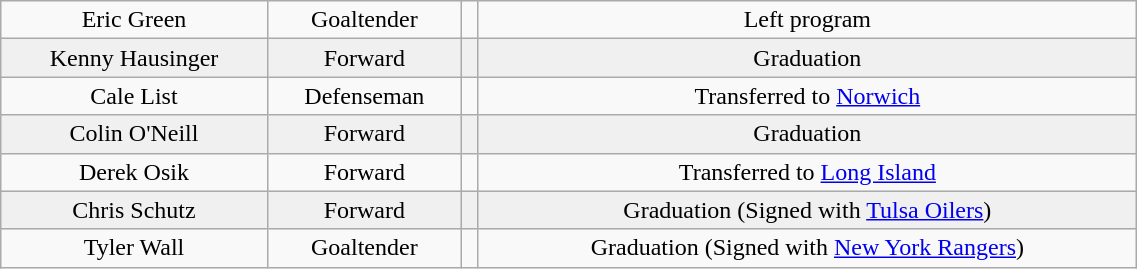<table class="wikitable" width="60%">
<tr align="center" bgcolor="">
<td>Eric Green</td>
<td>Goaltender</td>
<td></td>
<td>Left program</td>
</tr>
<tr align="center" bgcolor="f0f0f0">
<td>Kenny Hausinger</td>
<td>Forward</td>
<td></td>
<td>Graduation</td>
</tr>
<tr align="center" bgcolor="">
<td>Cale List</td>
<td>Defenseman</td>
<td></td>
<td>Transferred to <a href='#'>Norwich</a></td>
</tr>
<tr align="center" bgcolor="f0f0f0">
<td>Colin O'Neill</td>
<td>Forward</td>
<td></td>
<td>Graduation</td>
</tr>
<tr align="center" bgcolor="">
<td>Derek Osik</td>
<td>Forward</td>
<td></td>
<td>Transferred to <a href='#'>Long Island</a></td>
</tr>
<tr align="center" bgcolor="f0f0f0">
<td>Chris Schutz</td>
<td>Forward</td>
<td></td>
<td>Graduation (Signed with <a href='#'>Tulsa Oilers</a>)</td>
</tr>
<tr align="center" bgcolor="">
<td>Tyler Wall</td>
<td>Goaltender</td>
<td></td>
<td>Graduation (Signed with <a href='#'>New York Rangers</a>)</td>
</tr>
</table>
